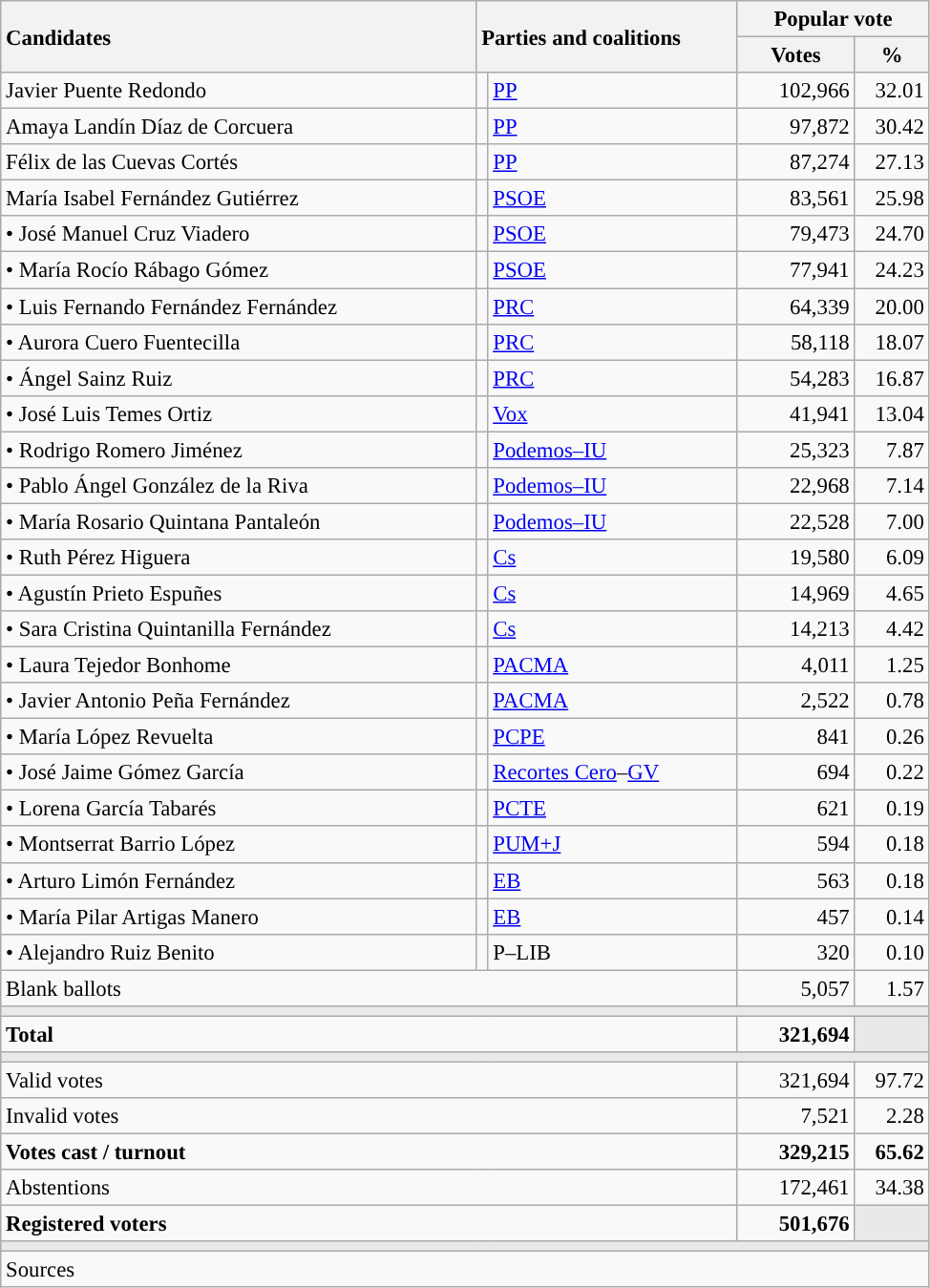<table class="wikitable" style="text-align:right; font-size:95%;">
<tr>
<th style="text-align:left;" rowspan="2" width="325">Candidates</th>
<th style="text-align:left;" rowspan="2" colspan="2" width="175">Parties and coalitions</th>
<th colspan="2">Popular vote</th>
</tr>
<tr>
<th width="75">Votes</th>
<th width="45">%</th>
</tr>
<tr>
<td align="left"> Javier Puente Redondo</td>
<td width="1" style="color:inherit;background:"></td>
<td align="left"><a href='#'>PP</a></td>
<td>102,966</td>
<td>32.01</td>
</tr>
<tr>
<td align="left"> Amaya Landín Díaz de Corcuera</td>
<td style="color:inherit;background:"></td>
<td align="left"><a href='#'>PP</a></td>
<td>97,872</td>
<td>30.42</td>
</tr>
<tr>
<td align="left"> Félix de las Cuevas Cortés</td>
<td style="color:inherit;background:"></td>
<td align="left"><a href='#'>PP</a></td>
<td>87,274</td>
<td>27.13</td>
</tr>
<tr>
<td align="left"> María Isabel Fernández Gutiérrez</td>
<td style="color:inherit;background:"></td>
<td align="left"><a href='#'>PSOE</a></td>
<td>83,561</td>
<td>25.98</td>
</tr>
<tr>
<td align="left">• José Manuel Cruz Viadero</td>
<td style="color:inherit;background:"></td>
<td align="left"><a href='#'>PSOE</a></td>
<td>79,473</td>
<td>24.70</td>
</tr>
<tr>
<td align="left">• María Rocío Rábago Gómez</td>
<td style="color:inherit;background:"></td>
<td align="left"><a href='#'>PSOE</a></td>
<td>77,941</td>
<td>24.23</td>
</tr>
<tr>
<td align="left">• Luis Fernando Fernández Fernández</td>
<td style="color:inherit;background:"></td>
<td align="left"><a href='#'>PRC</a></td>
<td>64,339</td>
<td>20.00</td>
</tr>
<tr>
<td align="left">• Aurora Cuero Fuentecilla</td>
<td style="color:inherit;background:"></td>
<td align="left"><a href='#'>PRC</a></td>
<td>58,118</td>
<td>18.07</td>
</tr>
<tr>
<td align="left">• Ángel Sainz Ruiz</td>
<td style="color:inherit;background:"></td>
<td align="left"><a href='#'>PRC</a></td>
<td>54,283</td>
<td>16.87</td>
</tr>
<tr>
<td align="left">• José Luis Temes Ortiz</td>
<td style="color:inherit;background:"></td>
<td align="left"><a href='#'>Vox</a></td>
<td>41,941</td>
<td>13.04</td>
</tr>
<tr>
<td align="left">• Rodrigo Romero Jiménez</td>
<td style="color:inherit;background:"></td>
<td align="left"><a href='#'>Podemos–IU</a></td>
<td>25,323</td>
<td>7.87</td>
</tr>
<tr>
<td align="left">• Pablo Ángel González de la Riva</td>
<td style="color:inherit;background:"></td>
<td align="left"><a href='#'>Podemos–IU</a></td>
<td>22,968</td>
<td>7.14</td>
</tr>
<tr>
<td align="left">• María Rosario Quintana Pantaleón</td>
<td style="color:inherit;background:"></td>
<td align="left"><a href='#'>Podemos–IU</a></td>
<td>22,528</td>
<td>7.00</td>
</tr>
<tr>
<td align="left">• Ruth Pérez Higuera</td>
<td style="color:inherit;background:"></td>
<td align="left"><a href='#'>Cs</a></td>
<td>19,580</td>
<td>6.09</td>
</tr>
<tr>
<td align="left">• Agustín Prieto Espuñes</td>
<td style="color:inherit;background:"></td>
<td align="left"><a href='#'>Cs</a></td>
<td>14,969</td>
<td>4.65</td>
</tr>
<tr>
<td align="left">• Sara Cristina Quintanilla Fernández</td>
<td style="color:inherit;background:"></td>
<td align="left"><a href='#'>Cs</a></td>
<td>14,213</td>
<td>4.42</td>
</tr>
<tr>
<td align="left">• Laura Tejedor Bonhome</td>
<td style="color:inherit;background:"></td>
<td align="left"><a href='#'>PACMA</a></td>
<td>4,011</td>
<td>1.25</td>
</tr>
<tr>
<td align="left">• Javier Antonio Peña Fernández</td>
<td style="color:inherit;background:"></td>
<td align="left"><a href='#'>PACMA</a></td>
<td>2,522</td>
<td>0.78</td>
</tr>
<tr>
<td align="left">• María López Revuelta</td>
<td style="color:inherit;background:"></td>
<td align="left"><a href='#'>PCPE</a></td>
<td>841</td>
<td>0.26</td>
</tr>
<tr>
<td align="left">• José Jaime Gómez García</td>
<td style="color:inherit;background:"></td>
<td align="left"><a href='#'>Recortes Cero</a>–<a href='#'>GV</a></td>
<td>694</td>
<td>0.22</td>
</tr>
<tr>
<td align="left">• Lorena García Tabarés</td>
<td style="color:inherit;background:"></td>
<td align="left"><a href='#'>PCTE</a></td>
<td>621</td>
<td>0.19</td>
</tr>
<tr>
<td align="left">• Montserrat Barrio López</td>
<td style="color:inherit;background:"></td>
<td align="left"><a href='#'>PUM+J</a></td>
<td>594</td>
<td>0.18</td>
</tr>
<tr>
<td align="left">• Arturo Limón Fernández</td>
<td style="color:inherit;background:"></td>
<td align="left"><a href='#'>EB</a></td>
<td>563</td>
<td>0.18</td>
</tr>
<tr>
<td align="left">• María Pilar Artigas Manero</td>
<td style="color:inherit;background:"></td>
<td align="left"><a href='#'>EB</a></td>
<td>457</td>
<td>0.14</td>
</tr>
<tr>
<td align="left">• Alejandro Ruiz Benito</td>
<td style="color:inherit;background:"></td>
<td align="left">P–LIB</td>
<td>320</td>
<td>0.10</td>
</tr>
<tr>
<td align="left" colspan="3">Blank ballots</td>
<td>5,057</td>
<td>1.57</td>
</tr>
<tr>
<td colspan="5" bgcolor="#E9E9E9"></td>
</tr>
<tr style="font-weight:bold;">
<td align="left" colspan="3">Total</td>
<td>321,694</td>
<td bgcolor="#E9E9E9"></td>
</tr>
<tr>
<td colspan="5" bgcolor="#E9E9E9"></td>
</tr>
<tr>
<td align="left" colspan="3">Valid votes</td>
<td>321,694</td>
<td>97.72</td>
</tr>
<tr>
<td align="left" colspan="3">Invalid votes</td>
<td>7,521</td>
<td>2.28</td>
</tr>
<tr style="font-weight:bold;">
<td align="left" colspan="3">Votes cast / turnout</td>
<td>329,215</td>
<td>65.62</td>
</tr>
<tr>
<td align="left" colspan="3">Abstentions</td>
<td>172,461</td>
<td>34.38</td>
</tr>
<tr style="font-weight:bold;">
<td align="left" colspan="3">Registered voters</td>
<td>501,676</td>
<td bgcolor="#E9E9E9"></td>
</tr>
<tr>
<td colspan="5" bgcolor="#E9E9E9"></td>
</tr>
<tr>
<td align="left" colspan="5">Sources</td>
</tr>
</table>
